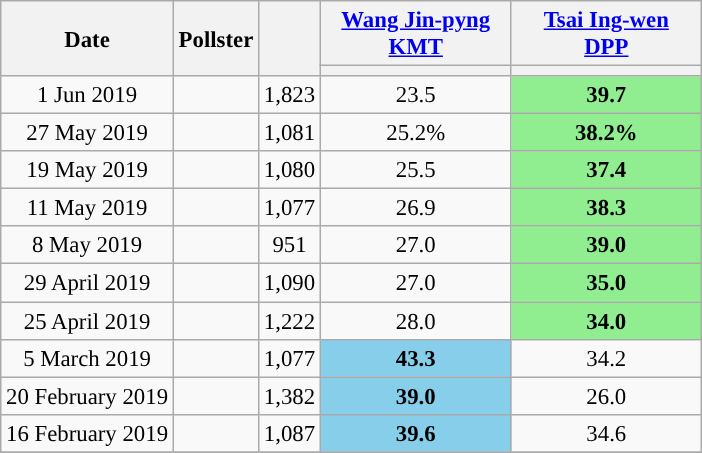<table class="wikitable sortable collapsible" style="font-size:95%; text-align:center">
<tr>
<th rowspan=2>Date</th>
<th rowspan=2>Pollster</th>
<th rowspan=2></th>
<th width=120px><a href='#'>Wang Jin-pyng</a><br><a href='#'>KMT</a></th>
<th width=120px><a href='#'>Tsai Ing-wen</a><br><a href='#'>DPP</a></th>
</tr>
<tr>
<th style="background:"></th>
<th style="background:"></th>
</tr>
<tr>
<td>1 Jun 2019</td>
<td></td>
<td>1,823</td>
<td>23.5</td>
<td style="background-color:lightgreen;"><strong>39.7</strong></td>
</tr>
<tr>
<td>27 May 2019</td>
<td></td>
<td>1,081</td>
<td>25.2%</td>
<td bgcolor="#90ee90"><strong>38.2%</strong></td>
</tr>
<tr>
<td>19 May 2019</td>
<td></td>
<td>1,080</td>
<td>25.5</td>
<td style="background-color:lightgreen;"><strong>37.4</strong></td>
</tr>
<tr>
<td>11 May 2019</td>
<td></td>
<td>1,077</td>
<td>26.9</td>
<td style="background-color:lightgreen;"><strong>38.3</strong></td>
</tr>
<tr>
<td>8 May 2019</td>
<td></td>
<td>951</td>
<td>27.0</td>
<td style="background-color:lightgreen;"><strong>39.0</strong></td>
</tr>
<tr>
<td>29 April 2019</td>
<td></td>
<td>1,090</td>
<td>27.0</td>
<td style="background-color:lightgreen;"><strong>35.0</strong></td>
</tr>
<tr>
<td>25 April 2019</td>
<td></td>
<td>1,222</td>
<td>28.0</td>
<td style="background-color:lightgreen;"><strong>34.0</strong></td>
</tr>
<tr>
<td>5 March 2019</td>
<td></td>
<td>1,077</td>
<td style="background-color:skyblue;"><strong>43.3</strong></td>
<td>34.2</td>
</tr>
<tr>
<td>20 February 2019</td>
<td></td>
<td>1,382</td>
<td style="background-color:skyblue;"><strong>39.0</strong></td>
<td>26.0</td>
</tr>
<tr>
<td>16 February 2019</td>
<td></td>
<td>1,087</td>
<td style="background-color:skyblue;"><strong>39.6</strong></td>
<td>34.6</td>
</tr>
<tr>
</tr>
</table>
